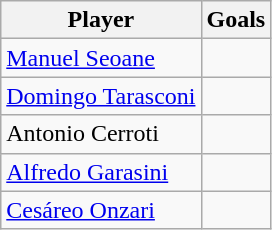<table class="wikitable sortable">
<tr>
<th>Player</th>
<th>Goals</th>
</tr>
<tr>
<td> <a href='#'>Manuel Seoane</a> </td>
<td></td>
</tr>
<tr>
<td> <a href='#'>Domingo Tarasconi</a></td>
<td></td>
</tr>
<tr>
<td> Antonio Cerroti</td>
<td></td>
</tr>
<tr>
<td> <a href='#'>Alfredo Garasini</a></td>
<td></td>
</tr>
<tr>
<td> <a href='#'>Cesáreo Onzari</a> </td>
<td></td>
</tr>
</table>
